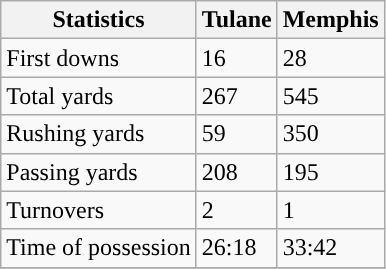<table class="wikitable" style="float: left;">
<tr>
<th>Statistics</th>
<th>Tulane</th>
<th>Memphis</th>
</tr>
<tr>
<td>First downs</td>
<td>16</td>
<td>28</td>
</tr>
<tr>
<td>Total yards</td>
<td>267</td>
<td>545</td>
</tr>
<tr>
<td>Rushing yards</td>
<td>59</td>
<td>350</td>
</tr>
<tr>
<td>Passing yards</td>
<td>208</td>
<td>195</td>
</tr>
<tr>
<td>Turnovers</td>
<td>2</td>
<td>1</td>
</tr>
<tr>
<td>Time of possession</td>
<td>26:18</td>
<td>33:42</td>
</tr>
<tr>
</tr>
</table>
